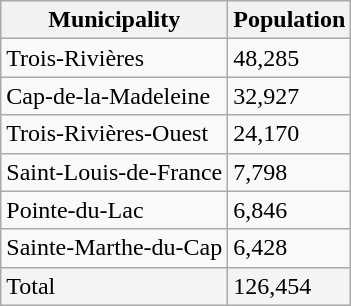<table class="wikitable">
<tr>
<th>Municipality</th>
<th>Population</th>
</tr>
<tr>
<td>Trois-Rivières</td>
<td>48,285</td>
</tr>
<tr>
<td>Cap-de-la-Madeleine</td>
<td>32,927</td>
</tr>
<tr>
<td>Trois-Rivières-Ouest</td>
<td>24,170</td>
</tr>
<tr>
<td>Saint-Louis-de-France</td>
<td>7,798</td>
</tr>
<tr>
<td>Pointe-du-Lac</td>
<td>6,846</td>
</tr>
<tr>
<td>Sainte-Marthe-du-Cap</td>
<td>6,428</td>
</tr>
<tr style="background:#f4f4f4;">
<td>Total</td>
<td>126,454</td>
</tr>
</table>
